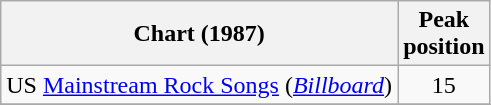<table class="wikitable">
<tr>
<th>Chart (1987)</th>
<th>Peak<br>position</th>
</tr>
<tr>
<td>US <a href='#'>Mainstream Rock Songs</a>  (<em><a href='#'>Billboard</a></em>)</td>
<td style="text-align:center;">15</td>
</tr>
<tr>
</tr>
</table>
